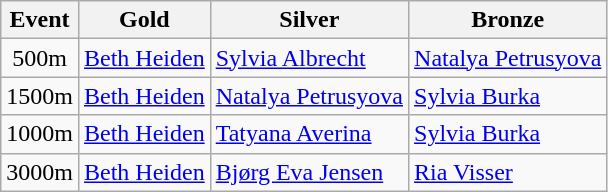<table class="wikitable">
<tr>
<th>Event</th>
<th>Gold<br></th>
<th>Silver<br></th>
<th>Bronze<br></th>
</tr>
<tr>
<td style="text-align:center">500m</td>
<td><a href='#'>Beth Heiden</a></td>
<td><a href='#'>Sylvia Albrecht</a></td>
<td><a href='#'>Natalya Petrusyova</a></td>
</tr>
<tr>
<td style="text-align:center">1500m</td>
<td><a href='#'>Beth Heiden</a></td>
<td><a href='#'>Natalya Petrusyova</a></td>
<td><a href='#'>Sylvia Burka</a></td>
</tr>
<tr>
<td style="text-align:center">1000m</td>
<td><a href='#'>Beth Heiden</a></td>
<td><a href='#'>Tatyana Averina</a></td>
<td><a href='#'>Sylvia Burka</a></td>
</tr>
<tr>
<td style="text-align:center">3000m</td>
<td><a href='#'>Beth Heiden</a></td>
<td><a href='#'>Bjørg Eva Jensen</a></td>
<td><a href='#'>Ria Visser</a></td>
</tr>
</table>
